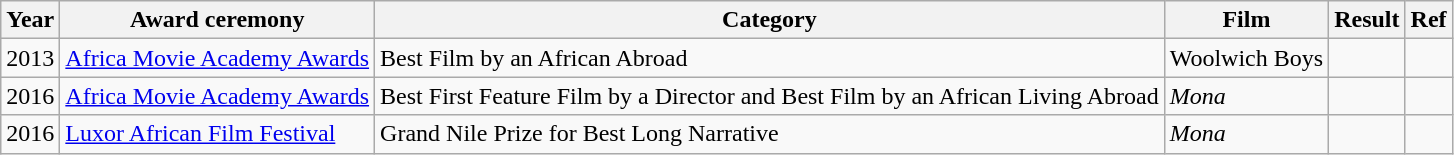<table class="wikitable">
<tr>
<th>Year</th>
<th>Award ceremony</th>
<th>Category</th>
<th>Film</th>
<th>Result</th>
<th>Ref</th>
</tr>
<tr>
<td>2013</td>
<td><a href='#'>Africa Movie Academy Awards</a></td>
<td>Best Film by an African Abroad</td>
<td>Woolwich Boys</td>
<td></td>
<td></td>
</tr>
<tr>
<td>2016</td>
<td><a href='#'>Africa Movie Academy Awards</a></td>
<td>Best First Feature Film by a Director and Best Film by an African Living Abroad</td>
<td><em>Mona</em></td>
<td></td>
<td></td>
</tr>
<tr>
<td>2016</td>
<td><a href='#'>Luxor African Film Festival</a></td>
<td>Grand Nile Prize for Best Long Narrative</td>
<td><em>Mona</em></td>
<td></td>
<td></td>
</tr>
</table>
